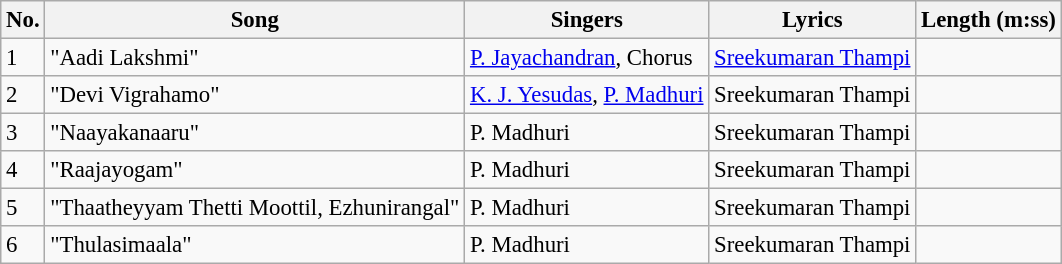<table class="wikitable" style="font-size:95%;">
<tr>
<th>No.</th>
<th>Song</th>
<th>Singers</th>
<th>Lyrics</th>
<th>Length (m:ss)</th>
</tr>
<tr>
<td>1</td>
<td>"Aadi Lakshmi"</td>
<td><a href='#'>P. Jayachandran</a>, Chorus</td>
<td><a href='#'>Sreekumaran Thampi</a></td>
<td></td>
</tr>
<tr>
<td>2</td>
<td>"Devi Vigrahamo"</td>
<td><a href='#'>K. J. Yesudas</a>, <a href='#'>P. Madhuri</a></td>
<td>Sreekumaran Thampi</td>
<td></td>
</tr>
<tr>
<td>3</td>
<td>"Naayakanaaru"</td>
<td>P. Madhuri</td>
<td>Sreekumaran Thampi</td>
<td></td>
</tr>
<tr>
<td>4</td>
<td>"Raajayogam"</td>
<td>P. Madhuri</td>
<td>Sreekumaran Thampi</td>
<td></td>
</tr>
<tr>
<td>5</td>
<td>"Thaatheyyam Thetti Moottil, Ezhunirangal"</td>
<td>P. Madhuri</td>
<td>Sreekumaran Thampi</td>
<td></td>
</tr>
<tr>
<td>6</td>
<td>"Thulasimaala"</td>
<td>P. Madhuri</td>
<td>Sreekumaran Thampi</td>
<td></td>
</tr>
</table>
